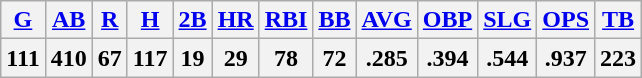<table class="wikitable">
<tr>
<th><a href='#'>G</a></th>
<th><a href='#'>AB</a></th>
<th><a href='#'>R</a></th>
<th><a href='#'>H</a></th>
<th><a href='#'>2B</a></th>
<th><a href='#'>HR</a></th>
<th><a href='#'>RBI</a></th>
<th><a href='#'>BB</a></th>
<th><a href='#'>AVG</a></th>
<th><a href='#'>OBP</a></th>
<th><a href='#'>SLG</a></th>
<th><a href='#'>OPS</a></th>
<th><a href='#'>TB</a></th>
</tr>
<tr>
<th>111</th>
<th>410</th>
<th>67</th>
<th>117</th>
<th>19</th>
<th>29</th>
<th>78</th>
<th>72</th>
<th>.285</th>
<th>.394</th>
<th>.544</th>
<th>.937</th>
<th>223</th>
</tr>
</table>
